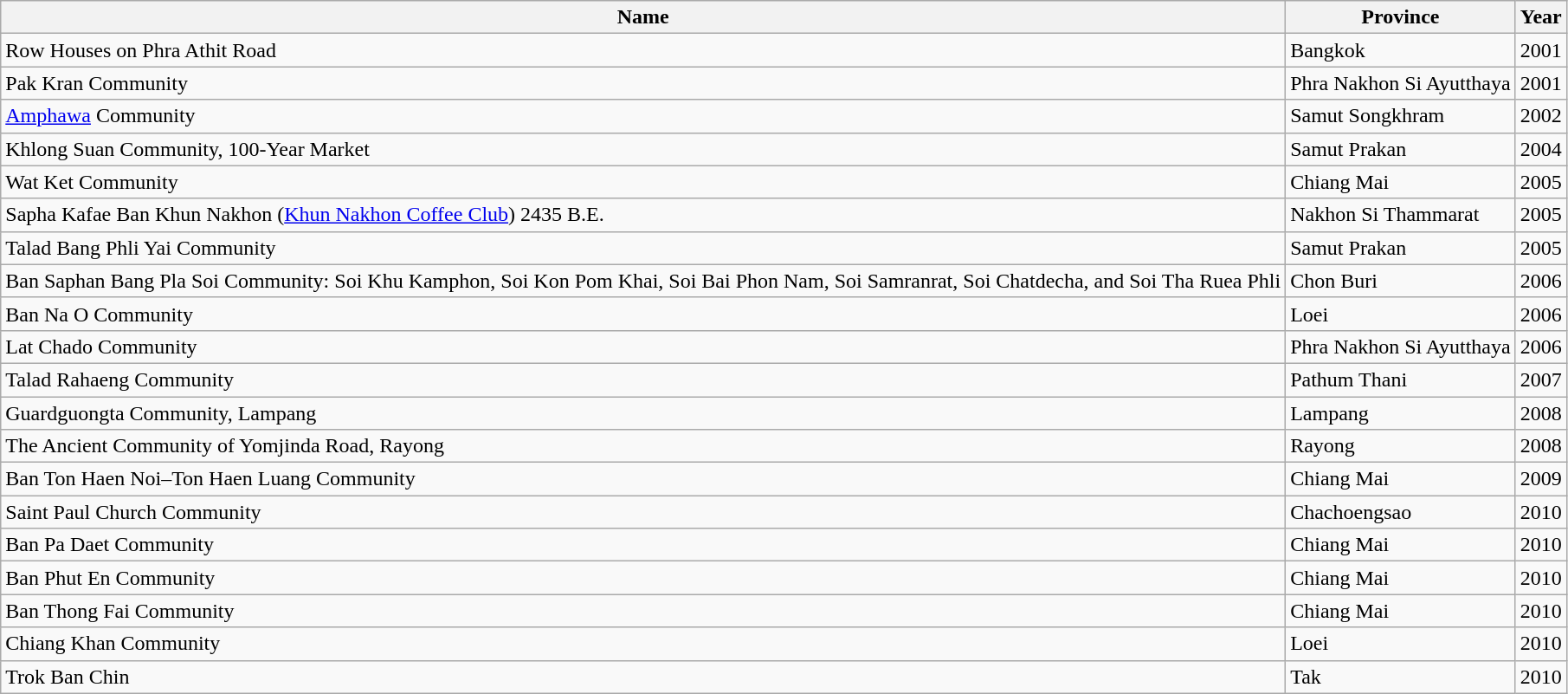<table class="wikitable sortable">
<tr>
<th>Name</th>
<th>Province</th>
<th>Year</th>
</tr>
<tr>
<td>Row Houses on Phra Athit Road</td>
<td>Bangkok</td>
<td>2001</td>
</tr>
<tr>
<td>Pak Kran Community</td>
<td>Phra Nakhon Si Ayutthaya</td>
<td>2001</td>
</tr>
<tr>
<td><a href='#'>Amphawa</a> Community</td>
<td>Samut Songkhram</td>
<td>2002</td>
</tr>
<tr>
<td>Khlong Suan Community, 100-Year Market</td>
<td>Samut Prakan</td>
<td>2004</td>
</tr>
<tr>
<td>Wat Ket Community</td>
<td>Chiang Mai</td>
<td>2005</td>
</tr>
<tr>
<td>Sapha Kafae Ban Khun Nakhon (<a href='#'>Khun Nakhon Coffee Club</a>) 2435 B.E.</td>
<td>Nakhon Si Thammarat</td>
<td>2005</td>
</tr>
<tr>
<td>Talad Bang Phli Yai Community</td>
<td>Samut Prakan</td>
<td>2005</td>
</tr>
<tr>
<td>Ban Saphan Bang Pla Soi Community: Soi Khu Kamphon, Soi Kon Pom Khai, Soi Bai Phon Nam, Soi Samranrat, Soi Chatdecha, and Soi Tha Ruea Phli</td>
<td>Chon Buri</td>
<td>2006</td>
</tr>
<tr>
<td>Ban Na O Community</td>
<td>Loei</td>
<td>2006</td>
</tr>
<tr>
<td>Lat Chado Community</td>
<td>Phra Nakhon Si Ayutthaya</td>
<td>2006</td>
</tr>
<tr>
<td>Talad Rahaeng Community</td>
<td>Pathum Thani</td>
<td>2007</td>
</tr>
<tr>
<td>Guardguongta Community, Lampang</td>
<td>Lampang</td>
<td>2008</td>
</tr>
<tr>
<td>The Ancient Community of Yomjinda Road, Rayong</td>
<td>Rayong</td>
<td>2008</td>
</tr>
<tr>
<td>Ban Ton Haen Noi–Ton Haen Luang Community</td>
<td>Chiang Mai</td>
<td>2009</td>
</tr>
<tr>
<td>Saint Paul Church Community</td>
<td>Chachoengsao</td>
<td>2010</td>
</tr>
<tr>
<td>Ban Pa Daet Community</td>
<td>Chiang Mai</td>
<td>2010</td>
</tr>
<tr>
<td>Ban Phut En Community</td>
<td>Chiang Mai</td>
<td>2010</td>
</tr>
<tr>
<td>Ban Thong Fai Community</td>
<td>Chiang Mai</td>
<td>2010</td>
</tr>
<tr>
<td>Chiang Khan Community</td>
<td>Loei</td>
<td>2010</td>
</tr>
<tr>
<td>Trok Ban Chin</td>
<td>Tak</td>
<td>2010</td>
</tr>
</table>
